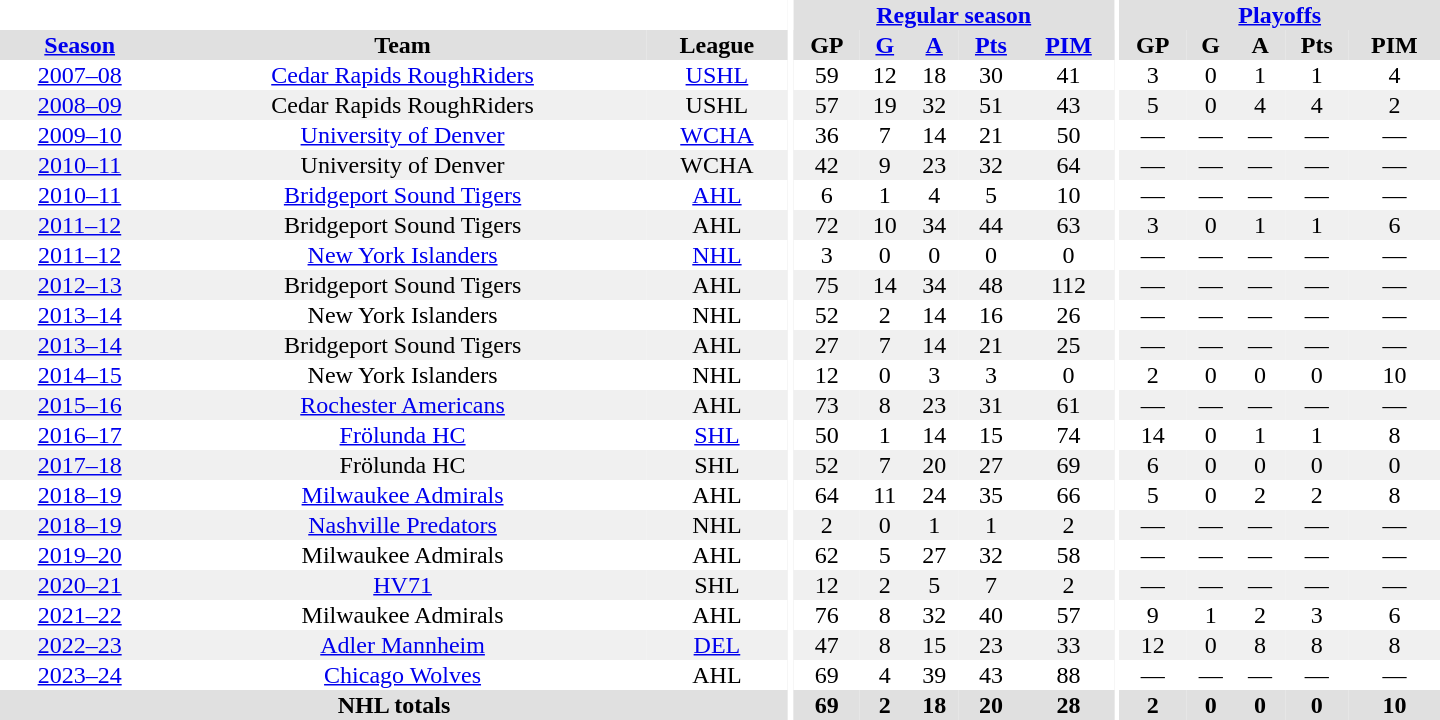<table border="0" cellpadding="1" cellspacing="0" style="text-align:center; width:60em;">
<tr style="background:#e0e0e0;">
<th colspan="3" bgcolor="#ffffff"></th>
<th rowspan="99" bgcolor="#ffffff"></th>
<th colspan="5"><a href='#'>Regular season</a></th>
<th rowspan="99" bgcolor="#ffffff"></th>
<th colspan="5"><a href='#'>Playoffs</a></th>
</tr>
<tr style="background:#e0e0e0;">
<th><a href='#'>Season</a></th>
<th>Team</th>
<th>League</th>
<th>GP</th>
<th><a href='#'>G</a></th>
<th><a href='#'>A</a></th>
<th><a href='#'>Pts</a></th>
<th><a href='#'>PIM</a></th>
<th>GP</th>
<th>G</th>
<th>A</th>
<th>Pts</th>
<th>PIM</th>
</tr>
<tr>
<td><a href='#'>2007–08</a></td>
<td><a href='#'>Cedar Rapids RoughRiders</a></td>
<td><a href='#'>USHL</a></td>
<td>59</td>
<td>12</td>
<td>18</td>
<td>30</td>
<td>41</td>
<td>3</td>
<td>0</td>
<td>1</td>
<td>1</td>
<td>4</td>
</tr>
<tr style="background:#f0f0f0;">
<td><a href='#'>2008–09</a></td>
<td>Cedar Rapids RoughRiders</td>
<td>USHL</td>
<td>57</td>
<td>19</td>
<td>32</td>
<td>51</td>
<td>43</td>
<td>5</td>
<td>0</td>
<td>4</td>
<td>4</td>
<td>2</td>
</tr>
<tr>
<td><a href='#'>2009–10</a></td>
<td><a href='#'>University of Denver</a></td>
<td><a href='#'>WCHA</a></td>
<td>36</td>
<td>7</td>
<td>14</td>
<td>21</td>
<td>50</td>
<td>—</td>
<td>—</td>
<td>—</td>
<td>—</td>
<td>—</td>
</tr>
<tr style="background:#f0f0f0;">
<td><a href='#'>2010–11</a></td>
<td>University of Denver</td>
<td>WCHA</td>
<td>42</td>
<td>9</td>
<td>23</td>
<td>32</td>
<td>64</td>
<td>—</td>
<td>—</td>
<td>—</td>
<td>—</td>
<td>—</td>
</tr>
<tr>
<td><a href='#'>2010–11</a></td>
<td><a href='#'>Bridgeport Sound Tigers</a></td>
<td><a href='#'>AHL</a></td>
<td>6</td>
<td>1</td>
<td>4</td>
<td>5</td>
<td>10</td>
<td>—</td>
<td>—</td>
<td>—</td>
<td>—</td>
<td>—</td>
</tr>
<tr style="background:#f0f0f0;">
<td><a href='#'>2011–12</a></td>
<td>Bridgeport Sound Tigers</td>
<td>AHL</td>
<td>72</td>
<td>10</td>
<td>34</td>
<td>44</td>
<td>63</td>
<td>3</td>
<td>0</td>
<td>1</td>
<td>1</td>
<td>6</td>
</tr>
<tr>
<td><a href='#'>2011–12</a></td>
<td><a href='#'>New York Islanders</a></td>
<td><a href='#'>NHL</a></td>
<td>3</td>
<td>0</td>
<td>0</td>
<td>0</td>
<td>0</td>
<td>—</td>
<td>—</td>
<td>—</td>
<td>—</td>
<td>—</td>
</tr>
<tr style="background:#f0f0f0;">
<td><a href='#'>2012–13</a></td>
<td>Bridgeport Sound Tigers</td>
<td>AHL</td>
<td>75</td>
<td>14</td>
<td>34</td>
<td>48</td>
<td>112</td>
<td>—</td>
<td>—</td>
<td>—</td>
<td>—</td>
<td>—</td>
</tr>
<tr>
<td><a href='#'>2013–14</a></td>
<td>New York Islanders</td>
<td>NHL</td>
<td>52</td>
<td>2</td>
<td>14</td>
<td>16</td>
<td>26</td>
<td>—</td>
<td>—</td>
<td>—</td>
<td>—</td>
<td>—</td>
</tr>
<tr style="background:#f0f0f0;">
<td><a href='#'>2013–14</a></td>
<td>Bridgeport Sound Tigers</td>
<td>AHL</td>
<td>27</td>
<td>7</td>
<td>14</td>
<td>21</td>
<td>25</td>
<td>—</td>
<td>—</td>
<td>—</td>
<td>—</td>
<td>—</td>
</tr>
<tr>
<td><a href='#'>2014–15</a></td>
<td>New York Islanders</td>
<td>NHL</td>
<td>12</td>
<td>0</td>
<td>3</td>
<td>3</td>
<td>0</td>
<td>2</td>
<td>0</td>
<td>0</td>
<td>0</td>
<td>10</td>
</tr>
<tr style="background:#f0f0f0;">
<td><a href='#'>2015–16</a></td>
<td><a href='#'>Rochester Americans</a></td>
<td>AHL</td>
<td>73</td>
<td>8</td>
<td>23</td>
<td>31</td>
<td>61</td>
<td>—</td>
<td>—</td>
<td>—</td>
<td>—</td>
<td>—</td>
</tr>
<tr>
<td><a href='#'>2016–17</a></td>
<td><a href='#'>Frölunda HC</a></td>
<td><a href='#'>SHL</a></td>
<td>50</td>
<td>1</td>
<td>14</td>
<td>15</td>
<td>74</td>
<td>14</td>
<td>0</td>
<td>1</td>
<td>1</td>
<td>8</td>
</tr>
<tr style="background:#f0f0f0;">
<td><a href='#'>2017–18</a></td>
<td>Frölunda HC</td>
<td>SHL</td>
<td>52</td>
<td>7</td>
<td>20</td>
<td>27</td>
<td>69</td>
<td>6</td>
<td>0</td>
<td>0</td>
<td>0</td>
<td>0</td>
</tr>
<tr>
<td><a href='#'>2018–19</a></td>
<td><a href='#'>Milwaukee Admirals</a></td>
<td>AHL</td>
<td>64</td>
<td>11</td>
<td>24</td>
<td>35</td>
<td>66</td>
<td>5</td>
<td>0</td>
<td>2</td>
<td>2</td>
<td>8</td>
</tr>
<tr style="background:#f0f0f0;">
<td><a href='#'>2018–19</a></td>
<td><a href='#'>Nashville Predators</a></td>
<td>NHL</td>
<td>2</td>
<td>0</td>
<td>1</td>
<td>1</td>
<td>2</td>
<td>—</td>
<td>—</td>
<td>—</td>
<td>—</td>
<td>—</td>
</tr>
<tr>
<td><a href='#'>2019–20</a></td>
<td>Milwaukee Admirals</td>
<td>AHL</td>
<td>62</td>
<td>5</td>
<td>27</td>
<td>32</td>
<td>58</td>
<td>—</td>
<td>—</td>
<td>—</td>
<td>—</td>
<td>—</td>
</tr>
<tr style="background:#f0f0f0;">
<td><a href='#'>2020–21</a></td>
<td><a href='#'>HV71</a></td>
<td>SHL</td>
<td>12</td>
<td>2</td>
<td>5</td>
<td>7</td>
<td>2</td>
<td>—</td>
<td>—</td>
<td>—</td>
<td>—</td>
<td>—</td>
</tr>
<tr>
<td><a href='#'>2021–22</a></td>
<td>Milwaukee Admirals</td>
<td>AHL</td>
<td>76</td>
<td>8</td>
<td>32</td>
<td>40</td>
<td>57</td>
<td>9</td>
<td>1</td>
<td>2</td>
<td>3</td>
<td>6</td>
</tr>
<tr style="background:#f0f0f0;">
<td><a href='#'>2022–23</a></td>
<td><a href='#'>Adler Mannheim</a></td>
<td><a href='#'>DEL</a></td>
<td>47</td>
<td>8</td>
<td>15</td>
<td>23</td>
<td>33</td>
<td>12</td>
<td>0</td>
<td>8</td>
<td>8</td>
<td>8</td>
</tr>
<tr>
<td><a href='#'>2023–24</a></td>
<td><a href='#'>Chicago Wolves</a></td>
<td>AHL</td>
<td>69</td>
<td>4</td>
<td>39</td>
<td>43</td>
<td>88</td>
<td>—</td>
<td>—</td>
<td>—</td>
<td>—</td>
<td>—</td>
</tr>
<tr bgcolor="#e0e0e0">
<th colspan="3">NHL totals</th>
<th>69</th>
<th>2</th>
<th>18</th>
<th>20</th>
<th>28</th>
<th>2</th>
<th>0</th>
<th>0</th>
<th>0</th>
<th>10</th>
</tr>
</table>
